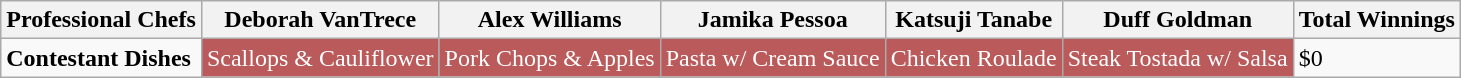<table class="wikitable">
<tr>
<th>Professional Chefs</th>
<th>Deborah VanTrece</th>
<th>Alex Williams</th>
<th>Jamika Pessoa</th>
<th>Katsuji Tanabe</th>
<th>Duff Goldman</th>
<th>Total Winnings</th>
</tr>
<tr>
<td><strong>Contestant Dishes</strong></td>
<td style="background: #BA5A5A; color: white">Scallops & Cauliflower</td>
<td style="background: #BA5A5A; color: white">Pork Chops & Apples</td>
<td style="background: #BA5A5A; color: white">Pasta w/ Cream Sauce</td>
<td style="background: #BA5A5A; color: white">Chicken Roulade</td>
<td style="background: #BA5A5A; color: white">Steak Tostada w/ Salsa</td>
<td>$0</td>
</tr>
</table>
